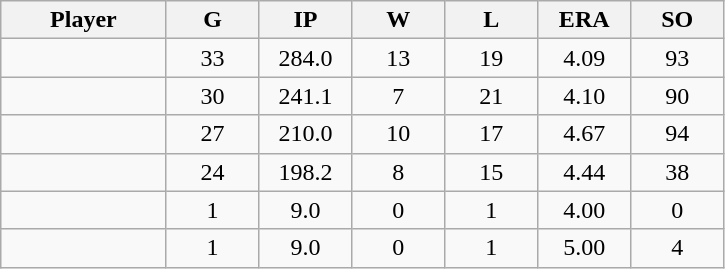<table class="wikitable sortable">
<tr>
<th bgcolor="#DDDDFF" width="16%">Player</th>
<th bgcolor="#DDDDFF" width="9%">G</th>
<th bgcolor="#DDDDFF" width="9%">IP</th>
<th bgcolor="#DDDDFF" width="9%">W</th>
<th bgcolor="#DDDDFF" width="9%">L</th>
<th bgcolor="#DDDDFF" width="9%">ERA</th>
<th bgcolor="#DDDDFF" width="9%">SO</th>
</tr>
<tr align="center">
<td></td>
<td>33</td>
<td>284.0</td>
<td>13</td>
<td>19</td>
<td>4.09</td>
<td>93</td>
</tr>
<tr align="center">
<td></td>
<td>30</td>
<td>241.1</td>
<td>7</td>
<td>21</td>
<td>4.10</td>
<td>90</td>
</tr>
<tr align="center">
<td></td>
<td>27</td>
<td>210.0</td>
<td>10</td>
<td>17</td>
<td>4.67</td>
<td>94</td>
</tr>
<tr align="center">
<td></td>
<td>24</td>
<td>198.2</td>
<td>8</td>
<td>15</td>
<td>4.44</td>
<td>38</td>
</tr>
<tr align="center">
<td></td>
<td>1</td>
<td>9.0</td>
<td>0</td>
<td>1</td>
<td>4.00</td>
<td>0</td>
</tr>
<tr align="center">
<td></td>
<td>1</td>
<td>9.0</td>
<td>0</td>
<td>1</td>
<td>5.00</td>
<td>4</td>
</tr>
</table>
